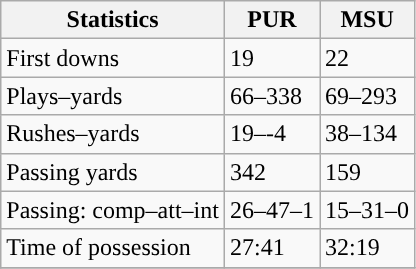<table class="wikitable" style="float: left;">
<tr>
<th>Statistics</th>
<th>PUR</th>
<th>MSU</th>
</tr>
<tr>
<td>First downs</td>
<td>19</td>
<td>22</td>
</tr>
<tr>
<td>Plays–yards</td>
<td>66–338</td>
<td>69–293</td>
</tr>
<tr>
<td>Rushes–yards</td>
<td>19–-4</td>
<td>38–134</td>
</tr>
<tr>
<td>Passing yards</td>
<td>342</td>
<td>159</td>
</tr>
<tr>
<td>Passing: comp–att–int</td>
<td>26–47–1</td>
<td>15–31–0</td>
</tr>
<tr>
<td>Time of possession</td>
<td>27:41</td>
<td>32:19</td>
</tr>
<tr>
</tr>
</table>
